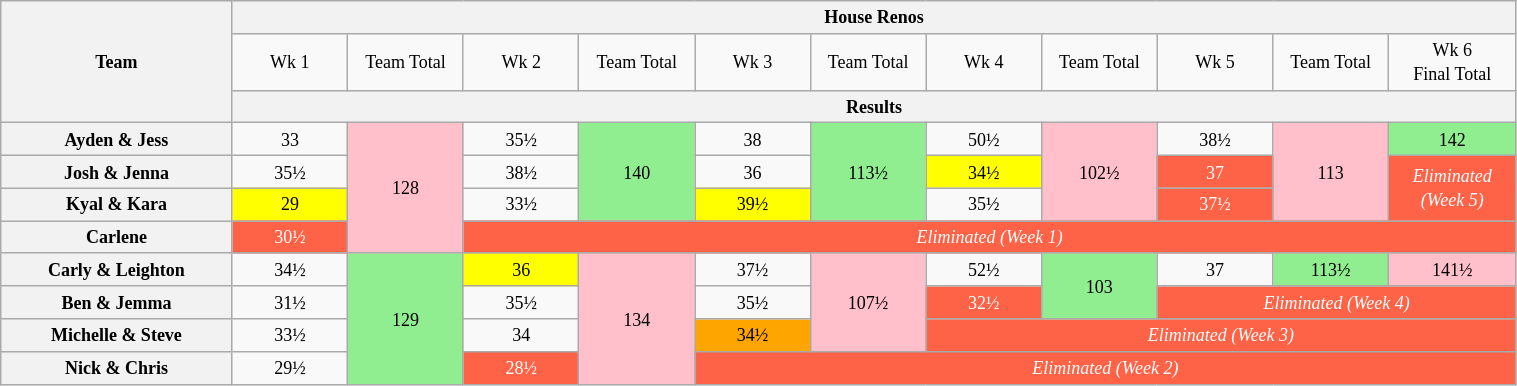<table class="wikitable" style="text-align: center; font-size: 9pt; line-height:16px; width:80%">
<tr>
<th style="width:10%; text-align:centre;" rowspan="3">Team</th>
<th colspan="12">House Renos</th>
</tr>
<tr>
<td style="width:5%;">Wk 1</td>
<td style="width:5%;">Team Total</td>
<td style="width:5%;">Wk 2</td>
<td style="width:5%;">Team Total</td>
<td style="width:5%;">Wk 3</td>
<td style="width:5%;">Team Total</td>
<td style="width:5%;">Wk 4</td>
<td style="width:5%;">Team Total</td>
<td style="width:5%;">Wk 5</td>
<td style="width:5%;">Team Total</td>
<td style="width:5%;">Wk 6<br>Final Total</td>
</tr>
<tr>
<th colspan="12">Results</th>
</tr>
<tr>
<th style="font-size: 9pt" style="background:red; color:white;">Ayden & Jess</th>
<td>33</td>
<td rowspan="4" style="background:#FFC0CB">128</td>
<td>35½</td>
<td rowspan="3" style="background:#90EE90">140</td>
<td>38</td>
<td rowspan="3" style="background:#90EE90">113½</td>
<td>50½</td>
<td rowspan="3" style="background:#FFC0CB">102½</td>
<td>38½</td>
<td rowspan="3" style="background:#FFC0CB">113</td>
<td colspan=2 style="background:#90EE90">142</td>
</tr>
<tr>
<th style="font-size: 9pt" style="background:red; color:white;">Josh & Jenna</th>
<td>35½</td>
<td>38½</td>
<td>36</td>
<td style="background:yellow;">34½</td>
<td style="background:tomato; color:white;">37</td>
<td rowspan="2" colspan="5" style="background:tomato; color:white;"><em>Eliminated (Week 5)</em></td>
</tr>
<tr>
<th style="font-size: 9pt" style="background:red; color:white;">Kyal & Kara</th>
<td style="background:yellow;">29</td>
<td>33½</td>
<td style="background:yellow;">39½</td>
<td>35½</td>
<td style="background:tomato; color:white;">37½</td>
</tr>
<tr>
<th style="font-size: 9pt" style="background:red; color:white;"> Carlene</th>
<td style="background:tomato; color:white;">30½</td>
<td colspan="11" style="background:tomato; color:white;"><em>Eliminated (Week 1)</em></td>
</tr>
<tr>
<th style="font-size: 9pt" style="background:blue; color:white;">Carly & Leighton</th>
<td>34½</td>
<td rowspan="4" style="background:#90EE90">129</td>
<td style="background:yellow;">36</td>
<td rowspan="4" style="background:#FFC0CB">134</td>
<td>37½</td>
<td rowspan="3" style="background:#FFC0CB">107½</td>
<td>52½</td>
<td rowspan="2" style="background:#90EE90">103</td>
<td>37</td>
<td rowspan="1" style="background:#90EE90">113½</td>
<td colspan=2 style="background:#FFC0CB">141½</td>
</tr>
<tr>
<th style="font-size: 9pt" style="background:blue; color:white;">Ben & Jemma</th>
<td>31½</td>
<td>35½</td>
<td>35½</td>
<td style="background:tomato; color:white;">32½</td>
<td colspan="7" style="background:tomato; color:white;"><em>Eliminated (Week 4)</em></td>
</tr>
<tr>
<th style="font-size: 9pt" style="background:blue; color:white;">Michelle & Steve</th>
<td>33½</td>
<td>34</td>
<td style="background:orange; color:black;">34½</td>
<td colspan="9" style="background:tomato; color:white;"><em>Eliminated (Week 3)</em></td>
</tr>
<tr>
<th style="font-size: 9pt" style="background:blue; color:white;">Nick & Chris</th>
<td>29½</td>
<td style="background:tomato; color:white;">28½</td>
<td colspan="9" style="background:tomato; color:white;"><em>Eliminated (Week 2)</em></td>
</tr>
</table>
